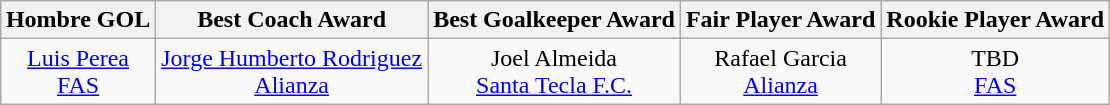<table class="wikitable" style="margin: 0 auto;">
<tr>
<th>Hombre GOL</th>
<th>Best Coach Award</th>
<th>Best Goalkeeper Award</th>
<th>Fair Player Award</th>
<th>Rookie Player Award</th>
</tr>
<tr>
<td align=center> <a href='#'>Luis Perea</a><br><a href='#'>FAS</a></td>
<td align=center> <a href='#'>Jorge Humberto Rodriguez</a><br><a href='#'>Alianza</a></td>
<td align=center> Joel Almeida<br><a href='#'>Santa Tecla F.C.</a></td>
<td align=center> Rafael Garcia <br><a href='#'>Alianza</a></td>
<td align=center> TBD<br><a href='#'>FAS</a></td>
</tr>
</table>
